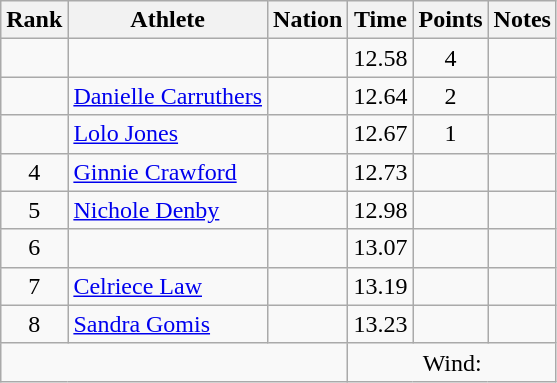<table class="wikitable mw-datatable sortable" style="text-align:center;">
<tr>
<th>Rank</th>
<th>Athlete</th>
<th>Nation</th>
<th>Time</th>
<th>Points</th>
<th>Notes</th>
</tr>
<tr>
<td></td>
<td align=left><a href='#'></a></td>
<td align=left></td>
<td>12.58</td>
<td>4</td>
<td></td>
</tr>
<tr>
<td></td>
<td align=left><a href='#'>Danielle Carruthers</a></td>
<td align=left></td>
<td>12.64</td>
<td>2</td>
<td></td>
</tr>
<tr>
<td></td>
<td align=left><a href='#'>Lolo Jones</a></td>
<td align=left></td>
<td>12.67</td>
<td>1</td>
<td></td>
</tr>
<tr>
<td>4</td>
<td align=left><a href='#'>Ginnie Crawford</a></td>
<td align=left></td>
<td>12.73</td>
<td></td>
<td></td>
</tr>
<tr>
<td>5</td>
<td align=left><a href='#'>Nichole Denby</a></td>
<td align=left></td>
<td>12.98</td>
<td></td>
<td></td>
</tr>
<tr>
<td>6</td>
<td align=left><a href='#'></a></td>
<td align=left></td>
<td>13.07</td>
<td></td>
<td></td>
</tr>
<tr>
<td>7</td>
<td align=left><a href='#'>Celriece Law</a></td>
<td align=left></td>
<td>13.19</td>
<td></td>
<td></td>
</tr>
<tr>
<td>8</td>
<td align=left><a href='#'>Sandra Gomis</a></td>
<td align=left></td>
<td>13.23</td>
<td></td>
<td></td>
</tr>
<tr class="sortbottom">
<td colspan=3></td>
<td colspan=3>Wind: </td>
</tr>
</table>
